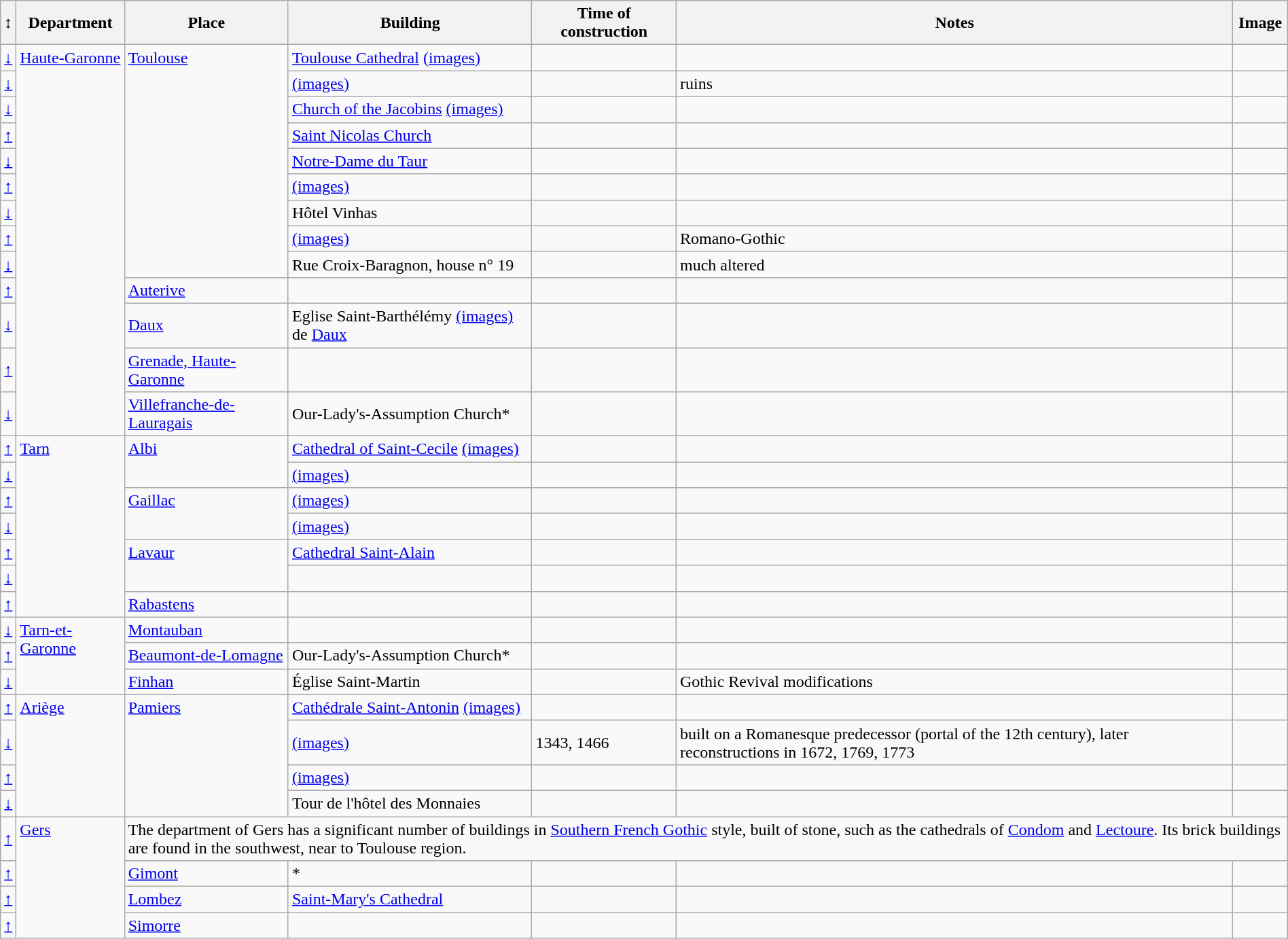<table class="wikitable"  style="border:2px; width:100%;">
<tr>
<th>↕</th>
<th>Department</th>
<th>Place</th>
<th>Building</th>
<th>Time of construction</th>
<th>Notes</th>
<th>Image</th>
</tr>
<tr>
<td><a href='#'>↓</a></td>
<td style="vertical-align:top;" rowspan="13"><a href='#'>Haute-Garonne</a></td>
<td style="vertical-align:top;" rowspan="9"><a href='#'>Toulouse</a></td>
<td><a href='#'>Toulouse Cathedral</a> <a href='#'>(images)</a></td>
<td></td>
<td></td>
<td></td>
</tr>
<tr>
<td><a href='#'>↓</a></td>
<td> <a href='#'>(images)</a></td>
<td></td>
<td>ruins</td>
<td></td>
</tr>
<tr>
<td><a href='#'>↓</a></td>
<td><a href='#'>Church of the Jacobins</a> <a href='#'>(images)</a></td>
<td></td>
<td></td>
<td></td>
</tr>
<tr>
<td><a href='#'>↑</a></td>
<td><a href='#'>Saint Nicolas Church</a></td>
<td></td>
<td></td>
<td></td>
</tr>
<tr>
<td><a href='#'>↓</a></td>
<td><a href='#'>Notre-Dame du Taur</a></td>
<td></td>
<td></td>
<td></td>
</tr>
<tr>
<td><a href='#'>↑</a></td>
<td> <a href='#'>(images)</a></td>
<td></td>
<td></td>
<td></td>
</tr>
<tr>
<td><a href='#'>↓</a></td>
<td>Hôtel Vinhas</td>
<td></td>
<td></td>
<td></td>
</tr>
<tr>
<td><a href='#'>↑</a></td>
<td> <a href='#'>(images)</a></td>
<td></td>
<td>Romano-Gothic</td>
<td></td>
</tr>
<tr>
<td><a href='#'>↓</a></td>
<td>Rue Croix-Baragnon, house n° 19</td>
<td></td>
<td>much altered</td>
<td></td>
</tr>
<tr>
<td><a href='#'>↑</a></td>
<td><a href='#'>Auterive</a></td>
<td></td>
<td></td>
<td></td>
<td></td>
</tr>
<tr>
<td><a href='#'>↓</a></td>
<td><a href='#'>Daux</a></td>
<td>Eglise Saint-Barthélémy <a href='#'>(images)</a> de <a href='#'>Daux</a></td>
<td></td>
<td></td>
<td></td>
</tr>
<tr>
<td><a href='#'>↑</a></td>
<td><a href='#'>Grenade, Haute-Garonne</a></td>
<td></td>
<td></td>
<td></td>
<td></td>
</tr>
<tr>
<td><a href='#'>↓</a></td>
<td><a href='#'>Villefranche-de-Lauragais</a></td>
<td>Our-Lady's-Assumption Church*</td>
<td></td>
<td></td>
<td></td>
</tr>
<tr>
<td><a href='#'>↑</a></td>
<td style="vertical-align:top;" rowspan="7"><a href='#'>Tarn</a></td>
<td valign=top rowspan=2><a href='#'>Albi</a></td>
<td><a href='#'>Cathedral of Saint-Cecile</a> <a href='#'>(images)</a></td>
<td></td>
<td></td>
<td></td>
</tr>
<tr>
<td><a href='#'>↓</a></td>
<td> <a href='#'>(images)</a></td>
<td></td>
<td></td>
<td></td>
</tr>
<tr>
<td><a href='#'>↑</a></td>
<td valign=top rowspan=2><a href='#'>Gaillac</a></td>
<td> <a href='#'>(images)</a></td>
<td></td>
<td></td>
<td></td>
</tr>
<tr>
<td><a href='#'>↓</a></td>
<td> <a href='#'>(images)</a></td>
<td></td>
<td></td>
<td></td>
</tr>
<tr>
<td><a href='#'>↑</a></td>
<td valign=top rowspan=2><a href='#'>Lavaur</a></td>
<td><a href='#'>Cathedral Saint-Alain</a></td>
<td></td>
<td></td>
<td></td>
</tr>
<tr>
<td><a href='#'>↓</a></td>
<td></td>
<td></td>
<td></td>
<td></td>
</tr>
<tr>
<td><a href='#'>↑</a></td>
<td><a href='#'>Rabastens</a></td>
<td></td>
<td></td>
<td></td>
<td></td>
</tr>
<tr>
<td><a href='#'>↓</a></td>
<td style="vertical-align:top;" rowspan="3"><a href='#'>Tarn-et-Garonne</a></td>
<td><a href='#'>Montauban</a></td>
<td></td>
<td></td>
<td></td>
<td></td>
</tr>
<tr>
<td><a href='#'>↑</a></td>
<td><a href='#'>Beaumont-de-Lomagne</a></td>
<td>Our-Lady's-Assumption Church*</td>
<td></td>
<td></td>
<td></td>
</tr>
<tr>
<td><a href='#'>↓</a></td>
<td><a href='#'>Finhan</a></td>
<td>Église Saint-Martin</td>
<td></td>
<td>Gothic Revival modifications</td>
<td></td>
</tr>
<tr>
<td><a href='#'>↑</a></td>
<td style="vertical-align:top;" rowspan="4"><a href='#'>Ariège</a></td>
<td style="vertical-align:top;" rowspan="4"><a href='#'>Pamiers</a></td>
<td><a href='#'>Cathédrale Saint-Antonin</a> <a href='#'>(images)</a></td>
<td></td>
<td></td>
<td></td>
</tr>
<tr>
<td><a href='#'>↓</a></td>
<td> <a href='#'>(images)</a></td>
<td>1343, 1466</td>
<td>built on a Romanesque predecessor (portal of the 12th century), later reconstructions in 1672, 1769, 1773</td>
<td></td>
</tr>
<tr>
<td><a href='#'>↑</a></td>
<td> <a href='#'>(images)</a></td>
<td></td>
<td></td>
<td></td>
</tr>
<tr>
<td><a href='#'>↓</a></td>
<td>Tour de l'hôtel des Monnaies</td>
<td></td>
<td></td>
<td></td>
</tr>
<tr>
<td><a href='#'>↑</a></td>
<td style="vertical-align:top;" rowspan="4"><a href='#'>Gers</a></td>
<td colspan=5>The department of Gers has a significant number of buildings in <a href='#'>Southern French Gothic</a> style, built of stone, such as the cathedrals of <a href='#'>Condom</a> and <a href='#'>Lectoure</a>. Its brick buildings are found in the southwest, near to Toulouse region.</td>
</tr>
<tr>
<td><a href='#'>↑</a></td>
<td><a href='#'>Gimont</a></td>
<td>*</td>
<td></td>
<td></td>
<td></td>
</tr>
<tr>
<td><a href='#'>↑</a></td>
<td><a href='#'>Lombez</a></td>
<td><a href='#'>Saint-Mary's Cathedral</a></td>
<td></td>
<td></td>
<td></td>
</tr>
<tr>
<td><a href='#'>↑</a></td>
<td><a href='#'>Simorre</a></td>
<td></td>
<td></td>
<td></td>
<td></td>
</tr>
</table>
